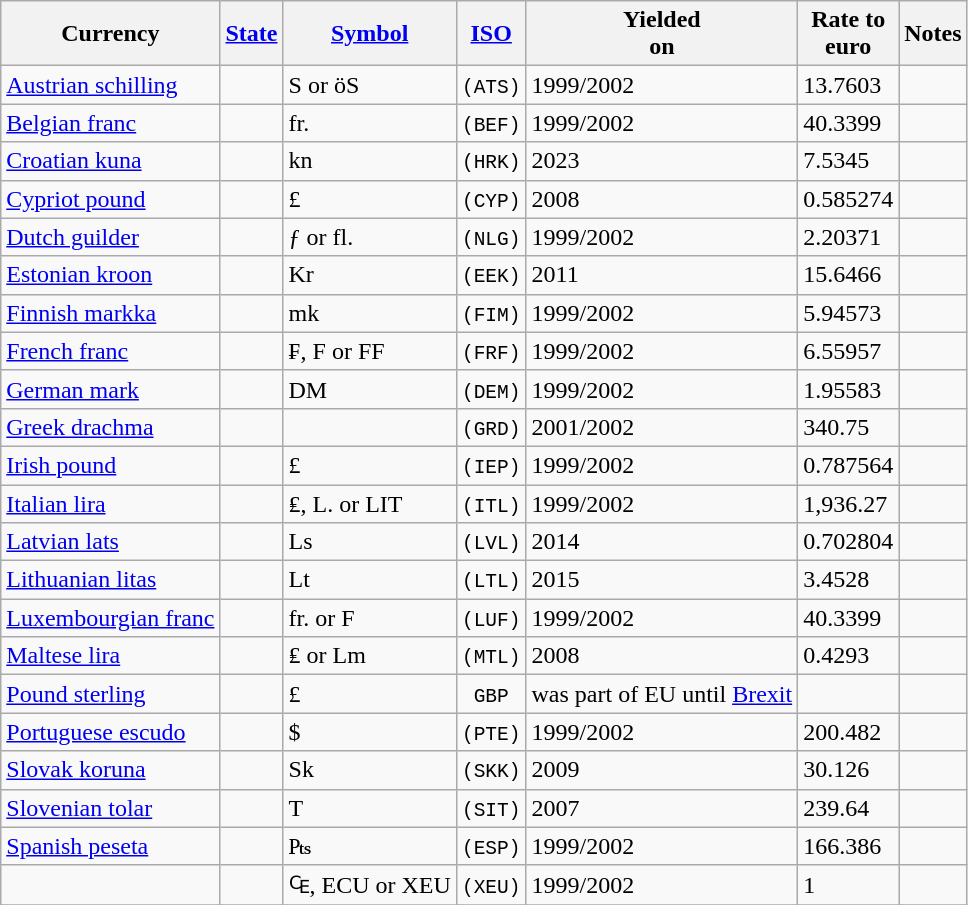<table class="wikitable sortable">
<tr>
<th>Currency</th>
<th><a href='#'>State</a></th>
<th><a href='#'>Symbol</a></th>
<th><a href='#'>ISO</a></th>
<th>Yielded<br>on</th>
<th>Rate to<br>euro</th>
<th class="unsortable">Notes</th>
</tr>
<tr>
<td><a href='#'>Austrian schilling</a></td>
<td></td>
<td>S or öS</td>
<td><code>(ATS)</code></td>
<td>1999/2002</td>
<td>13.7603</td>
<td></td>
</tr>
<tr>
<td><a href='#'>Belgian franc</a></td>
<td></td>
<td>fr.</td>
<td><code>(BEF)</code></td>
<td>1999/2002</td>
<td>40.3399</td>
<td></td>
</tr>
<tr>
<td><a href='#'>Croatian kuna</a></td>
<td></td>
<td>kn</td>
<td><code>(HRK)</code></td>
<td>2023</td>
<td>7.5345</td>
<td></td>
</tr>
<tr>
<td><a href='#'>Cypriot pound</a></td>
<td></td>
<td>£</td>
<td><code>(CYP)</code></td>
<td>2008</td>
<td>0.585274</td>
<td></td>
</tr>
<tr>
<td><a href='#'>Dutch guilder</a></td>
<td></td>
<td>ƒ or fl.</td>
<td><code>(NLG)</code></td>
<td>1999/2002</td>
<td>2.20371</td>
<td></td>
</tr>
<tr>
<td><a href='#'>Estonian kroon</a></td>
<td></td>
<td>Kr</td>
<td><code>(EEK)</code></td>
<td>2011</td>
<td>15.6466</td>
<td></td>
</tr>
<tr>
<td><a href='#'>Finnish markka</a></td>
<td></td>
<td>mk</td>
<td><code>(FIM)</code></td>
<td>1999/2002</td>
<td>5.94573</td>
<td></td>
</tr>
<tr>
<td><a href='#'>French franc</a></td>
<td></td>
<td>₣, F or FF</td>
<td><code>(FRF)</code></td>
<td>1999/2002</td>
<td>6.55957</td>
<td></td>
</tr>
<tr>
<td><a href='#'>German mark</a></td>
<td></td>
<td>DM</td>
<td><code>(DEM)</code></td>
<td>1999/2002</td>
<td>1.95583</td>
<td></td>
</tr>
<tr>
<td><a href='#'>Greek drachma</a></td>
<td></td>
<td></td>
<td><code>(GRD)</code></td>
<td>2001/2002</td>
<td>340.75</td>
<td></td>
</tr>
<tr>
<td><a href='#'>Irish pound</a></td>
<td></td>
<td>£</td>
<td><code>(IEP)</code></td>
<td>1999/2002</td>
<td>0.787564</td>
<td></td>
</tr>
<tr>
<td><a href='#'>Italian lira</a></td>
<td></td>
<td>₤, L. or LIT</td>
<td><code>(ITL)</code></td>
<td>1999/2002</td>
<td>1,936.27</td>
<td></td>
</tr>
<tr>
<td><a href='#'>Latvian lats</a></td>
<td></td>
<td>Ls</td>
<td><code>(LVL)</code></td>
<td>2014</td>
<td>0.702804</td>
<td></td>
</tr>
<tr>
<td><a href='#'>Lithuanian litas</a></td>
<td></td>
<td>Lt</td>
<td><code>(LTL)</code></td>
<td>2015</td>
<td>3.4528</td>
<td></td>
</tr>
<tr>
<td><a href='#'>Luxembourgian franc</a></td>
<td></td>
<td>fr. or F</td>
<td><code>(LUF)</code></td>
<td>1999/2002</td>
<td>40.3399</td>
<td></td>
</tr>
<tr>
<td><a href='#'>Maltese lira</a></td>
<td></td>
<td>₤ or Lm</td>
<td><code>(MTL)</code></td>
<td>2008</td>
<td>0.4293</td>
<td></td>
</tr>
<tr>
<td><a href='#'>Pound sterling</a></td>
<td></td>
<td>£</td>
<td style="text-align: center"><code>GBP</code></td>
<td>was part of EU until <a href='#'>Brexit</a></td>
<td></td>
<td></td>
</tr>
<tr>
<td><a href='#'>Portuguese escudo</a></td>
<td></td>
<td>$</td>
<td><code>(PTE)</code></td>
<td>1999/2002</td>
<td>200.482</td>
<td></td>
</tr>
<tr>
<td><a href='#'>Slovak koruna</a></td>
<td></td>
<td>Sk</td>
<td><code>(SKK)</code></td>
<td>2009</td>
<td>30.126</td>
<td></td>
</tr>
<tr>
<td><a href='#'>Slovenian tolar</a></td>
<td></td>
<td>T</td>
<td><code>(SIT)</code></td>
<td>2007</td>
<td>239.64</td>
<td></td>
</tr>
<tr>
<td><a href='#'>Spanish peseta</a></td>
<td></td>
<td>₧</td>
<td><code>(ESP)</code></td>
<td>1999/2002</td>
<td>166.386</td>
<td></td>
</tr>
<tr>
<td></td>
<td></td>
<td>₠, ECU or XEU</td>
<td><code>(XEU)</code></td>
<td>1999/2002</td>
<td>1</td>
<td></td>
</tr>
<tr>
</tr>
</table>
